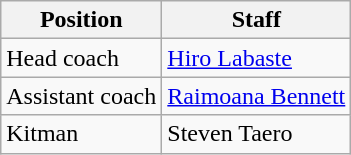<table class=wikitable>
<tr>
<th>Position</th>
<th>Staff</th>
</tr>
<tr>
<td>Head coach</td>
<td> <a href='#'>Hiro Labaste</a></td>
</tr>
<tr>
<td>Assistant coach</td>
<td> <a href='#'>Raimoana Bennett</a></td>
</tr>
<tr>
<td>Kitman</td>
<td>  Steven Taero</td>
</tr>
</table>
